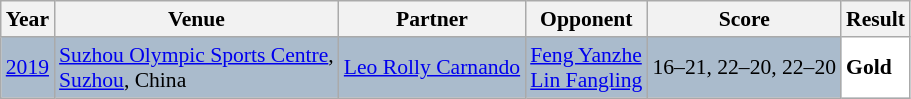<table class="sortable wikitable" style="font-size: 90%;">
<tr>
<th>Year</th>
<th>Venue</th>
<th>Partner</th>
<th>Opponent</th>
<th>Score</th>
<th>Result</th>
</tr>
<tr style="background:#AABBCC">
<td align="center"><a href='#'>2019</a></td>
<td align="left"><a href='#'>Suzhou Olympic Sports Centre</a>,<br><a href='#'>Suzhou</a>, China</td>
<td align="left"> <a href='#'>Leo Rolly Carnando</a></td>
<td align="left"> <a href='#'>Feng Yanzhe</a><br> <a href='#'>Lin Fangling</a></td>
<td align="left">16–21, 22–20, 22–20</td>
<td style="text-align:left; background:white"> <strong>Gold</strong></td>
</tr>
</table>
